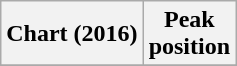<table class="wikitable sortable plainrowheaders" style="text-align:center">
<tr>
<th scope="col">Chart (2016)</th>
<th scope="col">Peak<br>position</th>
</tr>
<tr>
</tr>
</table>
